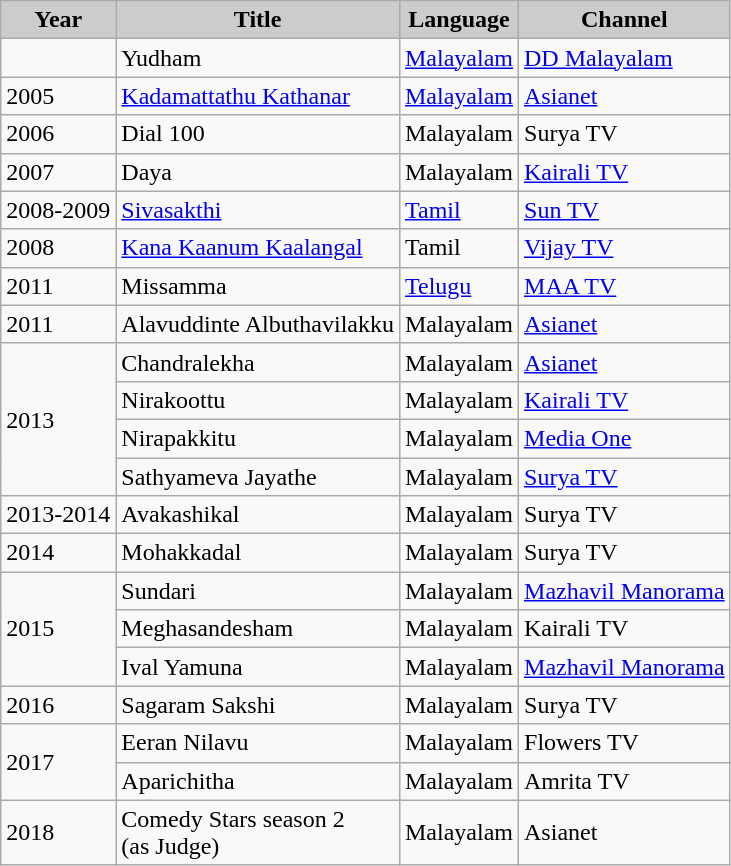<table class="wikitable">
<tr>
<th style="background:#ccc;">Year</th>
<th style="background:#ccc;">Title</th>
<th style="background:#ccc;">Language</th>
<th style="background:#ccc;">Channel</th>
</tr>
<tr>
<td></td>
<td>Yudham</td>
<td><a href='#'>Malayalam</a></td>
<td><a href='#'>DD Malayalam</a></td>
</tr>
<tr>
<td>2005</td>
<td><a href='#'>Kadamattathu Kathanar</a></td>
<td><a href='#'>Malayalam</a></td>
<td><a href='#'>Asianet</a></td>
</tr>
<tr>
<td>2006</td>
<td>Dial 100</td>
<td>Malayalam</td>
<td>Surya TV</td>
</tr>
<tr>
<td>2007</td>
<td>Daya</td>
<td>Malayalam</td>
<td><a href='#'>Kairali TV</a></td>
</tr>
<tr>
<td>2008-2009</td>
<td><a href='#'>Sivasakthi</a></td>
<td><a href='#'>Tamil</a></td>
<td><a href='#'>Sun TV</a></td>
</tr>
<tr>
<td>2008</td>
<td><a href='#'>Kana Kaanum Kaalangal</a></td>
<td>Tamil</td>
<td><a href='#'>Vijay TV</a></td>
</tr>
<tr>
<td>2011</td>
<td>Missamma</td>
<td><a href='#'>Telugu</a></td>
<td><a href='#'>MAA TV</a></td>
</tr>
<tr>
<td>2011</td>
<td>Alavuddinte Albuthavilakku</td>
<td>Malayalam</td>
<td><a href='#'>Asianet</a></td>
</tr>
<tr>
<td rowspan=4>2013</td>
<td>Chandralekha</td>
<td>Malayalam</td>
<td><a href='#'>Asianet</a></td>
</tr>
<tr>
<td>Nirakoottu</td>
<td>Malayalam</td>
<td><a href='#'>Kairali TV</a></td>
</tr>
<tr>
<td>Nirapakkitu</td>
<td>Malayalam</td>
<td><a href='#'>Media One</a></td>
</tr>
<tr>
<td>Sathyameva Jayathe</td>
<td>Malayalam</td>
<td><a href='#'>Surya TV</a></td>
</tr>
<tr>
<td>2013-2014</td>
<td>Avakashikal</td>
<td>Malayalam</td>
<td>Surya TV</td>
</tr>
<tr>
<td>2014</td>
<td>Mohakkadal</td>
<td>Malayalam</td>
<td>Surya TV</td>
</tr>
<tr>
<td rowspan=3>2015</td>
<td>Sundari</td>
<td>Malayalam</td>
<td><a href='#'>Mazhavil Manorama</a></td>
</tr>
<tr>
<td>Meghasandesham</td>
<td>Malayalam</td>
<td>Kairali TV</td>
</tr>
<tr>
<td>Ival Yamuna</td>
<td>Malayalam</td>
<td><a href='#'>Mazhavil Manorama</a></td>
</tr>
<tr>
<td>2016</td>
<td>Sagaram Sakshi</td>
<td>Malayalam</td>
<td>Surya TV</td>
</tr>
<tr>
<td rowspan=2>2017</td>
<td>Eeran Nilavu</td>
<td>Malayalam</td>
<td>Flowers TV</td>
</tr>
<tr>
<td>Aparichitha</td>
<td>Malayalam</td>
<td>Amrita TV</td>
</tr>
<tr>
<td>2018</td>
<td>Comedy Stars season 2 <br>(as Judge)</td>
<td>Malayalam</td>
<td>Asianet</td>
</tr>
</table>
